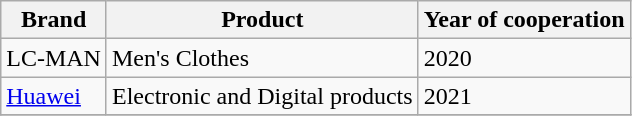<table class="wikitable sortable">
<tr>
<th>Brand</th>
<th>Product</th>
<th>Year of cooperation</th>
</tr>
<tr>
<td>LC-MAN</td>
<td>Men's Clothes</td>
<td>2020</td>
</tr>
<tr>
<td><a href='#'>Huawei</a></td>
<td>Electronic and Digital products</td>
<td>2021</td>
</tr>
<tr>
</tr>
</table>
